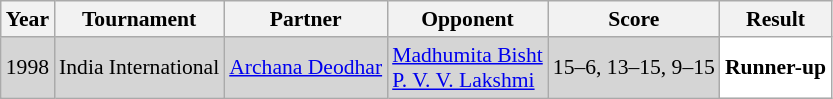<table class="sortable wikitable" style="font-size:90%;">
<tr>
<th>Year</th>
<th>Tournament</th>
<th>Partner</th>
<th>Opponent</th>
<th>Score</th>
<th>Result</th>
</tr>
<tr style="background:#D5D5D5">
<td align="center">1998</td>
<td align="left">India International</td>
<td align="left"> <a href='#'>Archana Deodhar</a></td>
<td align="left"> <a href='#'>Madhumita Bisht</a> <br>  <a href='#'>P. V. V. Lakshmi</a></td>
<td align="left">15–6, 13–15, 9–15</td>
<td style="text-align:left; background:white"> <strong>Runner-up</strong></td>
</tr>
</table>
